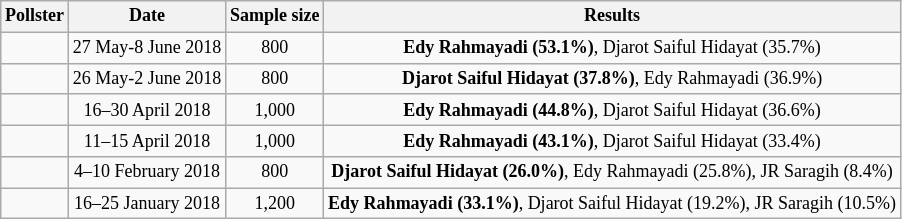<table class="wikitable sortable" style="text-align: center; font-size: 75%;">
<tr>
<th>Pollster</th>
<th>Date</th>
<th>Sample size</th>
<th>Results</th>
</tr>
<tr>
<td></td>
<td>27 May-8 June 2018</td>
<td>800</td>
<td><strong>Edy Rahmayadi (53.1%)</strong>, Djarot Saiful Hidayat (35.7%)</td>
</tr>
<tr>
<td></td>
<td>26 May-2 June 2018</td>
<td>800</td>
<td><strong>Djarot Saiful Hidayat (37.8%)</strong>, Edy Rahmayadi (36.9%)</td>
</tr>
<tr>
<td></td>
<td>16–30 April 2018</td>
<td>1,000</td>
<td><strong>Edy Rahmayadi (44.8%)</strong>, Djarot Saiful Hidayat (36.6%)</td>
</tr>
<tr>
<td></td>
<td>11–15 April 2018</td>
<td>1,000</td>
<td><strong>Edy Rahmayadi (43.1%)</strong>, Djarot Saiful Hidayat (33.4%)</td>
</tr>
<tr>
<td></td>
<td>4–10 February 2018</td>
<td>800</td>
<td><strong>Djarot Saiful Hidayat (26.0%)</strong>, Edy Rahmayadi (25.8%), JR Saragih (8.4%)</td>
</tr>
<tr>
<td></td>
<td>16–25 January 2018</td>
<td>1,200</td>
<td><strong>Edy Rahmayadi (33.1%)</strong>, Djarot Saiful Hidayat (19.2%), JR Saragih (10.5%)</td>
</tr>
</table>
